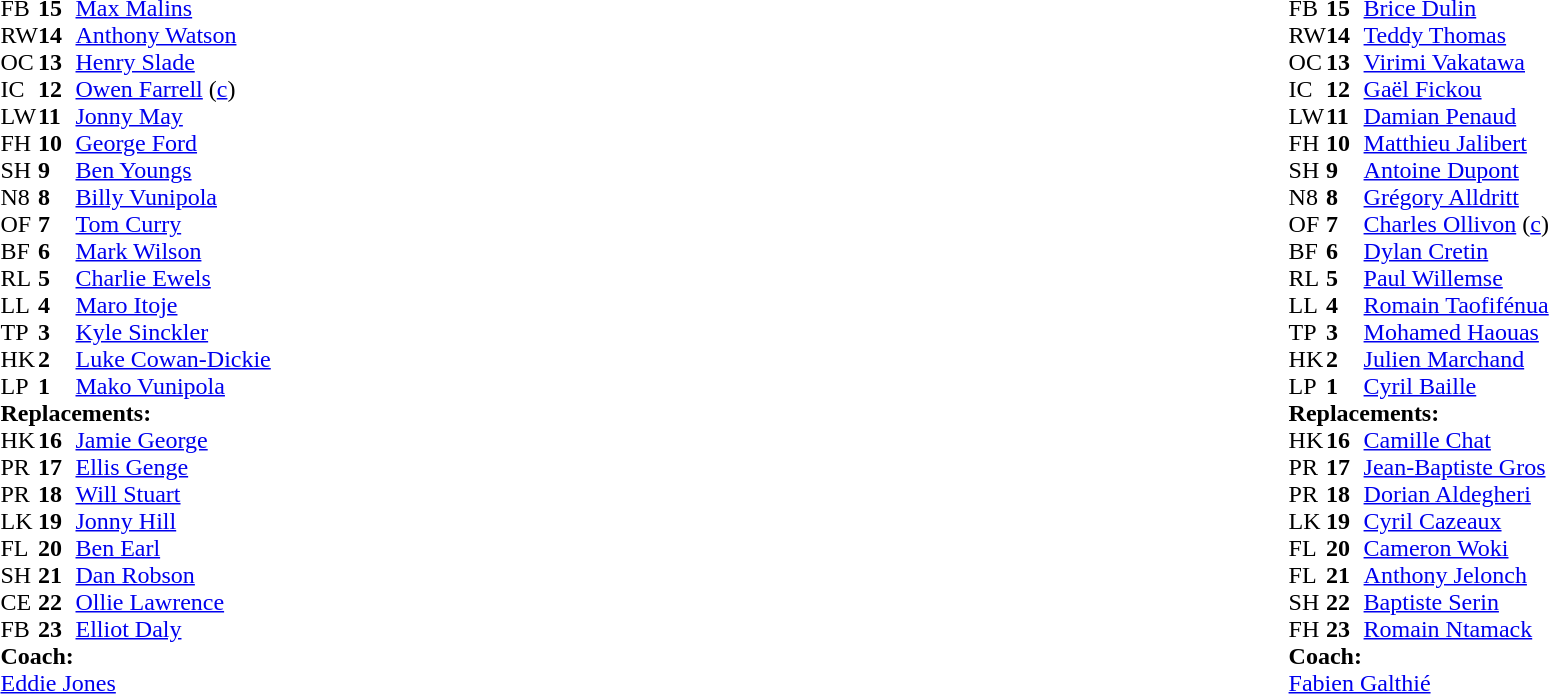<table style="width:100%">
<tr>
<td style="vertical-align:top; width:50%"><br><table cellspacing="0" cellpadding="0">
<tr>
<th width="25"></th>
<th width="25"></th>
</tr>
<tr>
<td>FB</td>
<td><strong>15</strong></td>
<td><a href='#'>Max Malins</a></td>
<td></td>
<td></td>
</tr>
<tr>
<td>RW</td>
<td><strong>14</strong></td>
<td><a href='#'>Anthony Watson</a></td>
</tr>
<tr>
<td>OC</td>
<td><strong>13</strong></td>
<td><a href='#'>Henry Slade</a></td>
<td></td>
<td></td>
</tr>
<tr>
<td>IC</td>
<td><strong>12</strong></td>
<td><a href='#'>Owen Farrell</a> (<a href='#'>c</a>)</td>
</tr>
<tr>
<td>LW</td>
<td><strong>11</strong></td>
<td><a href='#'>Jonny May</a></td>
</tr>
<tr>
<td>FH</td>
<td><strong>10</strong></td>
<td><a href='#'>George Ford</a></td>
</tr>
<tr>
<td>SH</td>
<td><strong>9</strong></td>
<td><a href='#'>Ben Youngs</a></td>
<td></td>
<td></td>
</tr>
<tr>
<td>N8</td>
<td><strong>8</strong></td>
<td><a href='#'>Billy Vunipola</a></td>
</tr>
<tr>
<td>OF</td>
<td><strong>7</strong></td>
<td><a href='#'>Tom Curry</a></td>
</tr>
<tr>
<td>BF</td>
<td><strong>6</strong></td>
<td><a href='#'>Mark Wilson</a></td>
<td></td>
<td></td>
</tr>
<tr>
<td>RL</td>
<td><strong>5</strong></td>
<td><a href='#'>Charlie Ewels</a></td>
<td></td>
<td></td>
</tr>
<tr>
<td>LL</td>
<td><strong>4</strong></td>
<td><a href='#'>Maro Itoje</a></td>
</tr>
<tr>
<td>TP</td>
<td><strong>3</strong></td>
<td><a href='#'>Kyle Sinckler</a></td>
<td></td>
<td></td>
</tr>
<tr>
<td>HK</td>
<td><strong>2</strong></td>
<td><a href='#'>Luke Cowan-Dickie</a></td>
<td></td>
<td></td>
</tr>
<tr>
<td>LP</td>
<td><strong>1</strong></td>
<td><a href='#'>Mako Vunipola</a></td>
<td></td>
<td></td>
</tr>
<tr>
<td colspan="4"><strong>Replacements:</strong></td>
</tr>
<tr>
<td>HK</td>
<td><strong>16</strong></td>
<td><a href='#'>Jamie George</a></td>
<td></td>
<td></td>
</tr>
<tr>
<td>PR</td>
<td><strong>17</strong></td>
<td><a href='#'>Ellis Genge</a></td>
<td></td>
<td></td>
</tr>
<tr>
<td>PR</td>
<td><strong>18</strong></td>
<td><a href='#'>Will Stuart</a></td>
<td></td>
<td></td>
</tr>
<tr>
<td>LK</td>
<td><strong>19</strong></td>
<td><a href='#'>Jonny Hill</a></td>
<td></td>
<td></td>
</tr>
<tr>
<td>FL</td>
<td><strong>20</strong></td>
<td><a href='#'>Ben Earl</a></td>
<td></td>
<td></td>
</tr>
<tr>
<td>SH</td>
<td><strong>21</strong></td>
<td><a href='#'>Dan Robson</a></td>
<td></td>
<td></td>
</tr>
<tr>
<td>CE</td>
<td><strong>22</strong></td>
<td><a href='#'>Ollie Lawrence</a></td>
<td></td>
<td></td>
</tr>
<tr>
<td>FB</td>
<td><strong>23</strong></td>
<td><a href='#'>Elliot Daly</a></td>
<td></td>
<td></td>
</tr>
<tr>
<td colspan="4"><strong>Coach:</strong></td>
</tr>
<tr>
<td colspan="4"><a href='#'>Eddie Jones</a></td>
</tr>
</table>
</td>
<td style="vertical-align:top"></td>
<td style="vertical-align:top; width:50%"><br><table cellspacing="0" cellpadding="0" style="margin:auto">
<tr>
<th width="25"></th>
<th width="25"></th>
</tr>
<tr>
<td>FB</td>
<td><strong>15</strong></td>
<td><a href='#'>Brice Dulin</a></td>
</tr>
<tr>
<td>RW</td>
<td><strong>14</strong></td>
<td><a href='#'>Teddy Thomas</a></td>
</tr>
<tr>
<td>OC</td>
<td><strong>13</strong></td>
<td><a href='#'>Virimi Vakatawa</a></td>
</tr>
<tr>
<td>IC</td>
<td><strong>12</strong></td>
<td><a href='#'>Gaël Fickou</a></td>
</tr>
<tr>
<td>LW</td>
<td><strong>11</strong></td>
<td><a href='#'>Damian Penaud</a></td>
</tr>
<tr>
<td>FH</td>
<td><strong>10</strong></td>
<td><a href='#'>Matthieu Jalibert</a></td>
</tr>
<tr>
<td>SH</td>
<td><strong>9</strong></td>
<td><a href='#'>Antoine Dupont</a></td>
</tr>
<tr>
<td>N8</td>
<td><strong>8</strong></td>
<td><a href='#'>Grégory Alldritt</a></td>
</tr>
<tr>
<td>OF</td>
<td><strong>7</strong></td>
<td><a href='#'>Charles Ollivon</a> (<a href='#'>c</a>)</td>
</tr>
<tr>
<td>BF</td>
<td><strong>6</strong></td>
<td><a href='#'>Dylan Cretin</a></td>
<td></td>
<td></td>
</tr>
<tr>
<td>RL</td>
<td><strong>5</strong></td>
<td><a href='#'>Paul Willemse</a></td>
</tr>
<tr>
<td>LL</td>
<td><strong>4</strong></td>
<td><a href='#'>Romain Taofifénua</a></td>
<td></td>
<td></td>
</tr>
<tr>
<td>TP</td>
<td><strong>3</strong></td>
<td><a href='#'>Mohamed Haouas</a></td>
<td></td>
<td></td>
</tr>
<tr>
<td>HK</td>
<td><strong>2</strong></td>
<td><a href='#'>Julien Marchand</a></td>
<td></td>
<td></td>
</tr>
<tr>
<td>LP</td>
<td><strong>1</strong></td>
<td><a href='#'>Cyril Baille</a></td>
<td></td>
<td></td>
</tr>
<tr>
<td colspan="4"><strong>Replacements:</strong></td>
</tr>
<tr>
<td>HK</td>
<td><strong>16</strong></td>
<td><a href='#'>Camille Chat</a></td>
<td></td>
<td></td>
</tr>
<tr>
<td>PR</td>
<td><strong>17</strong></td>
<td><a href='#'>Jean-Baptiste Gros</a></td>
<td></td>
<td></td>
</tr>
<tr>
<td>PR</td>
<td><strong>18</strong></td>
<td><a href='#'>Dorian Aldegheri</a></td>
<td></td>
<td></td>
</tr>
<tr>
<td>LK</td>
<td><strong>19</strong></td>
<td><a href='#'>Cyril Cazeaux</a></td>
<td></td>
<td></td>
</tr>
<tr>
<td>FL</td>
<td><strong>20</strong></td>
<td><a href='#'>Cameron Woki</a></td>
<td></td>
<td></td>
</tr>
<tr>
<td>FL</td>
<td><strong>21</strong></td>
<td><a href='#'>Anthony Jelonch</a></td>
</tr>
<tr>
<td>SH</td>
<td><strong>22</strong></td>
<td><a href='#'>Baptiste Serin</a></td>
</tr>
<tr>
<td>FH</td>
<td><strong>23</strong></td>
<td><a href='#'>Romain Ntamack</a></td>
</tr>
<tr>
<td colspan="4"><strong>Coach:</strong></td>
</tr>
<tr>
<td colspan="4"><a href='#'>Fabien Galthié</a></td>
</tr>
</table>
</td>
</tr>
</table>
